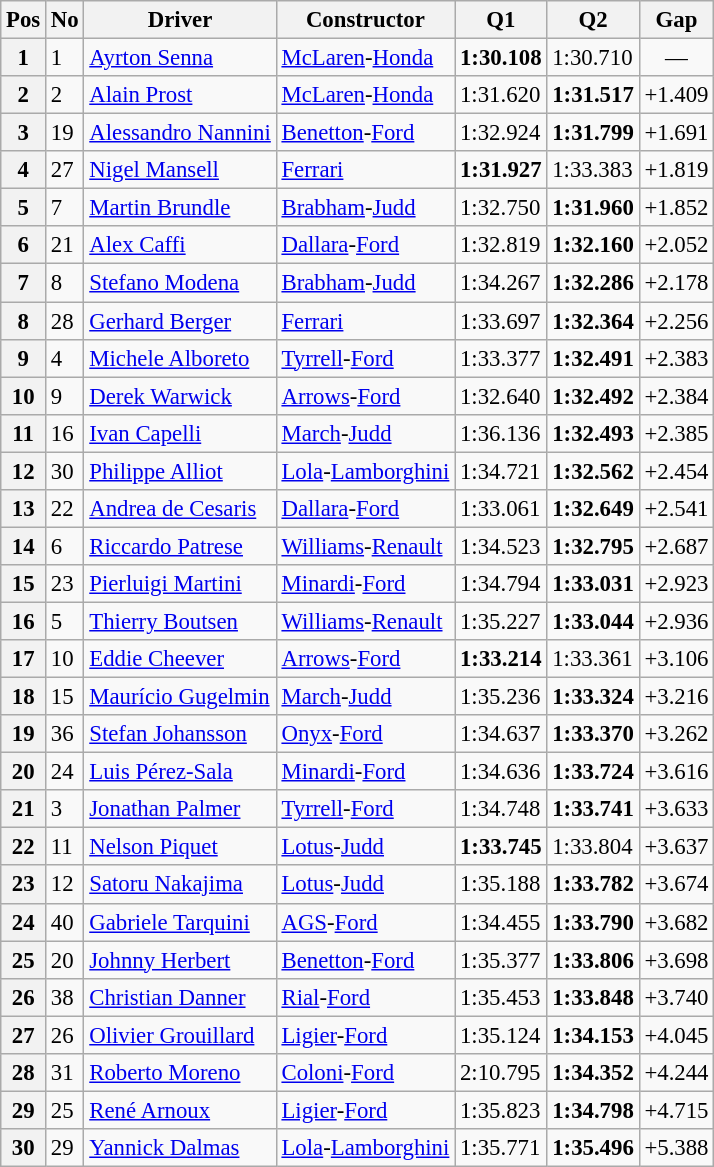<table class="wikitable sortable" style="font-size: 95%;">
<tr>
<th>Pos</th>
<th>No</th>
<th>Driver</th>
<th>Constructor</th>
<th>Q1</th>
<th>Q2</th>
<th>Gap</th>
</tr>
<tr>
<th>1</th>
<td>1</td>
<td> <a href='#'>Ayrton Senna</a></td>
<td><a href='#'>McLaren</a>-<a href='#'>Honda</a></td>
<td><strong>1:30.108</strong></td>
<td>1:30.710</td>
<td style="text-align:center;">—</td>
</tr>
<tr>
<th>2</th>
<td>2</td>
<td> <a href='#'>Alain Prost</a></td>
<td><a href='#'>McLaren</a>-<a href='#'>Honda</a></td>
<td>1:31.620</td>
<td><strong>1:31.517</strong></td>
<td>+1.409</td>
</tr>
<tr>
<th>3</th>
<td>19</td>
<td> <a href='#'>Alessandro Nannini</a></td>
<td><a href='#'>Benetton</a>-<a href='#'>Ford</a></td>
<td>1:32.924</td>
<td><strong>1:31.799</strong></td>
<td>+1.691</td>
</tr>
<tr>
<th>4</th>
<td>27</td>
<td> <a href='#'>Nigel Mansell</a></td>
<td><a href='#'>Ferrari</a></td>
<td><strong>1:31.927</strong></td>
<td>1:33.383</td>
<td>+1.819</td>
</tr>
<tr>
<th>5</th>
<td>7</td>
<td> <a href='#'>Martin Brundle</a></td>
<td><a href='#'>Brabham</a>-<a href='#'>Judd</a></td>
<td>1:32.750</td>
<td><strong>1:31.960</strong></td>
<td>+1.852</td>
</tr>
<tr>
<th>6</th>
<td>21</td>
<td> <a href='#'>Alex Caffi</a></td>
<td><a href='#'>Dallara</a>-<a href='#'>Ford</a></td>
<td>1:32.819</td>
<td><strong>1:32.160</strong></td>
<td>+2.052</td>
</tr>
<tr>
<th>7</th>
<td>8</td>
<td> <a href='#'>Stefano Modena</a></td>
<td><a href='#'>Brabham</a>-<a href='#'>Judd</a></td>
<td>1:34.267</td>
<td><strong>1:32.286</strong></td>
<td>+2.178</td>
</tr>
<tr>
<th>8</th>
<td>28</td>
<td> <a href='#'>Gerhard Berger</a></td>
<td><a href='#'>Ferrari</a></td>
<td>1:33.697</td>
<td><strong>1:32.364</strong></td>
<td>+2.256</td>
</tr>
<tr>
<th>9</th>
<td>4</td>
<td> <a href='#'>Michele Alboreto</a></td>
<td><a href='#'>Tyrrell</a>-<a href='#'>Ford</a></td>
<td>1:33.377</td>
<td><strong>1:32.491</strong></td>
<td>+2.383</td>
</tr>
<tr>
<th>10</th>
<td>9</td>
<td> <a href='#'>Derek Warwick</a></td>
<td><a href='#'>Arrows</a>-<a href='#'>Ford</a></td>
<td>1:32.640</td>
<td><strong>1:32.492</strong></td>
<td>+2.384</td>
</tr>
<tr>
<th>11</th>
<td>16</td>
<td> <a href='#'>Ivan Capelli</a></td>
<td><a href='#'>March</a>-<a href='#'>Judd</a></td>
<td>1:36.136</td>
<td><strong>1:32.493</strong></td>
<td>+2.385</td>
</tr>
<tr>
<th>12</th>
<td>30</td>
<td> <a href='#'>Philippe Alliot</a></td>
<td><a href='#'>Lola</a>-<a href='#'>Lamborghini</a></td>
<td>1:34.721</td>
<td><strong>1:32.562</strong></td>
<td>+2.454</td>
</tr>
<tr>
<th>13</th>
<td>22</td>
<td> <a href='#'>Andrea de Cesaris</a></td>
<td><a href='#'>Dallara</a>-<a href='#'>Ford</a></td>
<td>1:33.061</td>
<td><strong>1:32.649</strong></td>
<td>+2.541</td>
</tr>
<tr>
<th>14</th>
<td>6</td>
<td> <a href='#'>Riccardo Patrese</a></td>
<td><a href='#'>Williams</a>-<a href='#'>Renault</a></td>
<td>1:34.523</td>
<td><strong>1:32.795</strong></td>
<td>+2.687</td>
</tr>
<tr>
<th>15</th>
<td>23</td>
<td> <a href='#'>Pierluigi Martini</a></td>
<td><a href='#'>Minardi</a>-<a href='#'>Ford</a></td>
<td>1:34.794</td>
<td><strong>1:33.031</strong></td>
<td>+2.923</td>
</tr>
<tr>
<th>16</th>
<td>5</td>
<td> <a href='#'>Thierry Boutsen</a></td>
<td><a href='#'>Williams</a>-<a href='#'>Renault</a></td>
<td>1:35.227</td>
<td><strong>1:33.044</strong></td>
<td>+2.936</td>
</tr>
<tr>
<th>17</th>
<td>10</td>
<td> <a href='#'>Eddie Cheever</a></td>
<td><a href='#'>Arrows</a>-<a href='#'>Ford</a></td>
<td><strong>1:33.214</strong></td>
<td>1:33.361</td>
<td>+3.106</td>
</tr>
<tr>
<th>18</th>
<td>15</td>
<td> <a href='#'>Maurício Gugelmin</a></td>
<td><a href='#'>March</a>-<a href='#'>Judd</a></td>
<td>1:35.236</td>
<td><strong>1:33.324</strong></td>
<td>+3.216</td>
</tr>
<tr>
<th>19</th>
<td>36</td>
<td> <a href='#'>Stefan Johansson</a></td>
<td><a href='#'>Onyx</a>-<a href='#'>Ford</a></td>
<td>1:34.637</td>
<td><strong>1:33.370</strong></td>
<td>+3.262</td>
</tr>
<tr>
<th>20</th>
<td>24</td>
<td> <a href='#'>Luis Pérez-Sala</a></td>
<td><a href='#'>Minardi</a>-<a href='#'>Ford</a></td>
<td>1:34.636</td>
<td><strong>1:33.724</strong></td>
<td>+3.616</td>
</tr>
<tr>
<th>21</th>
<td>3</td>
<td> <a href='#'>Jonathan Palmer</a></td>
<td><a href='#'>Tyrrell</a>-<a href='#'>Ford</a></td>
<td>1:34.748</td>
<td><strong>1:33.741</strong></td>
<td>+3.633</td>
</tr>
<tr>
<th>22</th>
<td>11</td>
<td> <a href='#'>Nelson Piquet</a></td>
<td><a href='#'>Lotus</a>-<a href='#'>Judd</a></td>
<td><strong>1:33.745</strong></td>
<td>1:33.804</td>
<td>+3.637</td>
</tr>
<tr>
<th>23</th>
<td>12</td>
<td> <a href='#'>Satoru Nakajima</a></td>
<td><a href='#'>Lotus</a>-<a href='#'>Judd</a></td>
<td>1:35.188</td>
<td><strong>1:33.782</strong></td>
<td>+3.674</td>
</tr>
<tr>
<th>24</th>
<td>40</td>
<td> <a href='#'>Gabriele Tarquini</a></td>
<td><a href='#'>AGS</a>-<a href='#'>Ford</a></td>
<td>1:34.455</td>
<td><strong>1:33.790</strong></td>
<td>+3.682</td>
</tr>
<tr>
<th>25</th>
<td>20</td>
<td> <a href='#'>Johnny Herbert</a></td>
<td><a href='#'>Benetton</a>-<a href='#'>Ford</a></td>
<td>1:35.377</td>
<td><strong>1:33.806</strong></td>
<td>+3.698</td>
</tr>
<tr>
<th>26</th>
<td>38</td>
<td> <a href='#'>Christian Danner</a></td>
<td><a href='#'>Rial</a>-<a href='#'>Ford</a></td>
<td>1:35.453</td>
<td><strong>1:33.848</strong></td>
<td>+3.740</td>
</tr>
<tr>
<th>27</th>
<td>26</td>
<td> <a href='#'>Olivier Grouillard</a></td>
<td><a href='#'>Ligier</a>-<a href='#'>Ford</a></td>
<td>1:35.124</td>
<td><strong>1:34.153</strong></td>
<td>+4.045</td>
</tr>
<tr>
<th>28</th>
<td>31</td>
<td> <a href='#'>Roberto Moreno</a></td>
<td><a href='#'>Coloni</a>-<a href='#'>Ford</a></td>
<td>2:10.795</td>
<td><strong>1:34.352</strong></td>
<td>+4.244</td>
</tr>
<tr>
<th>29</th>
<td>25</td>
<td> <a href='#'>René Arnoux</a></td>
<td><a href='#'>Ligier</a>-<a href='#'>Ford</a></td>
<td>1:35.823</td>
<td><strong>1:34.798</strong></td>
<td>+4.715</td>
</tr>
<tr>
<th>30</th>
<td>29</td>
<td> <a href='#'>Yannick Dalmas</a></td>
<td><a href='#'>Lola</a>-<a href='#'>Lamborghini</a></td>
<td>1:35.771</td>
<td><strong>1:35.496</strong></td>
<td>+5.388</td>
</tr>
</table>
